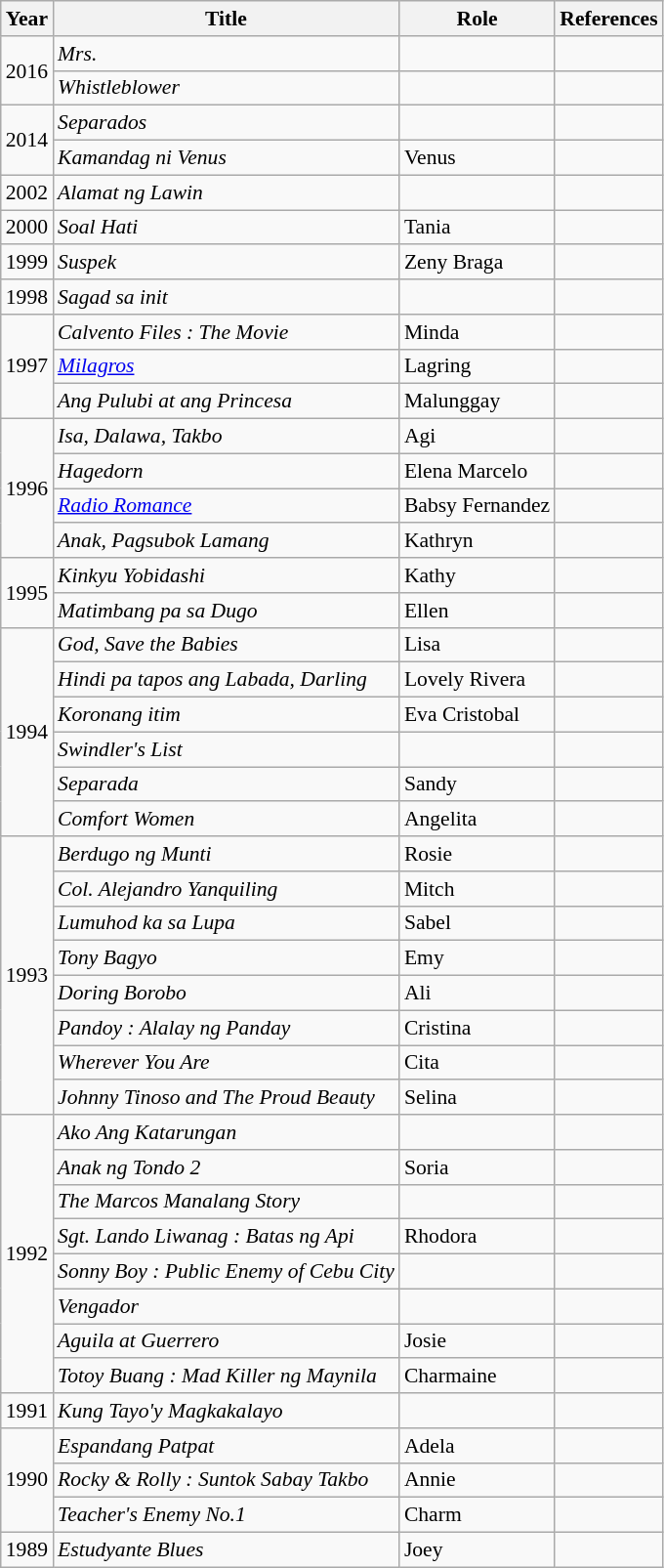<table class="wikitable" style="font-size: 90%;">
<tr>
<th>Year</th>
<th>Title</th>
<th>Role</th>
<th>References</th>
</tr>
<tr>
<td rowspan="2">2016</td>
<td><em>Mrs.</em></td>
<td></td>
<td></td>
</tr>
<tr>
<td><em>Whistleblower</em></td>
<td></td>
<td></td>
</tr>
<tr>
<td rowspan="2">2014</td>
<td><em>Separados</em></td>
<td></td>
<td></td>
</tr>
<tr>
<td><em>Kamandag ni Venus</em></td>
<td>Venus</td>
<td></td>
</tr>
<tr>
<td>2002</td>
<td><em>Alamat ng Lawin</em></td>
<td></td>
<td></td>
</tr>
<tr>
<td>2000</td>
<td><em>Soal Hati</em></td>
<td>Tania</td>
<td></td>
</tr>
<tr>
<td>1999</td>
<td><em>Suspek</em></td>
<td>Zeny Braga</td>
<td></td>
</tr>
<tr>
<td>1998</td>
<td><em>Sagad sa init</em></td>
<td></td>
<td></td>
</tr>
<tr>
<td rowspan="3">1997</td>
<td><em>Calvento Files : The Movie</em></td>
<td>Minda</td>
<td></td>
</tr>
<tr>
<td><em><a href='#'>Milagros</a></em></td>
<td>Lagring</td>
<td></td>
</tr>
<tr>
<td><em>Ang Pulubi at ang Princesa</em></td>
<td>Malunggay</td>
<td></td>
</tr>
<tr>
<td rowspan="4">1996</td>
<td><em>Isa, Dalawa, Takbo</em></td>
<td>Agi</td>
<td></td>
</tr>
<tr>
<td><em>Hagedorn</em></td>
<td>Elena Marcelo</td>
<td></td>
</tr>
<tr>
<td><em><a href='#'>Radio Romance</a></em></td>
<td>Babsy Fernandez</td>
<td></td>
</tr>
<tr>
<td><em>Anak, Pagsubok Lamang</em></td>
<td>Kathryn</td>
<td></td>
</tr>
<tr>
<td rowspan="2">1995</td>
<td><em>Kinkyu Yobidashi</em></td>
<td>Kathy</td>
<td></td>
</tr>
<tr>
<td><em>Matimbang pa sa Dugo</em></td>
<td>Ellen</td>
<td></td>
</tr>
<tr>
<td rowspan="6">1994</td>
<td><em>God, Save the Babies</em></td>
<td>Lisa</td>
<td></td>
</tr>
<tr>
<td><em>Hindi pa tapos ang Labada, Darling</em></td>
<td>Lovely Rivera</td>
<td></td>
</tr>
<tr>
<td><em>Koronang itim</em></td>
<td>Eva Cristobal</td>
<td></td>
</tr>
<tr>
<td><em>Swindler's List</em></td>
<td></td>
<td></td>
</tr>
<tr>
<td><em>Separada</em></td>
<td>Sandy</td>
<td></td>
</tr>
<tr>
<td><em>Comfort Women</em></td>
<td>Angelita</td>
<td></td>
</tr>
<tr>
<td rowspan="8">1993</td>
<td><em>Berdugo ng Munti</em></td>
<td>Rosie</td>
<td></td>
</tr>
<tr>
<td><em>Col. Alejandro Yanquiling</em></td>
<td>Mitch</td>
<td></td>
</tr>
<tr>
<td><em>Lumuhod ka sa Lupa</em></td>
<td>Sabel</td>
<td></td>
</tr>
<tr>
<td><em>Tony Bagyo</em></td>
<td>Emy</td>
<td></td>
</tr>
<tr>
<td><em>Doring Borobo</em></td>
<td>Ali</td>
<td></td>
</tr>
<tr>
<td><em>Pandoy : Alalay ng Panday</em></td>
<td>Cristina</td>
<td></td>
</tr>
<tr>
<td><em>Wherever You Are</em></td>
<td>Cita</td>
<td></td>
</tr>
<tr>
<td><em>Johnny Tinoso and The Proud Beauty</em></td>
<td>Selina</td>
<td></td>
</tr>
<tr>
<td rowspan="8">1992</td>
<td><em>Ako Ang Katarungan</em></td>
<td></td>
<td></td>
</tr>
<tr>
<td><em>Anak ng Tondo 2</em></td>
<td>Soria</td>
<td></td>
</tr>
<tr>
<td><em>The Marcos Manalang Story</em></td>
<td></td>
<td></td>
</tr>
<tr>
<td><em>Sgt. Lando Liwanag : Batas ng Api</em></td>
<td>Rhodora</td>
<td></td>
</tr>
<tr>
<td><em>Sonny Boy : Public Enemy of Cebu City</em></td>
<td></td>
<td></td>
</tr>
<tr>
<td><em>Vengador</em></td>
<td></td>
<td></td>
</tr>
<tr>
<td><em>Aguila at Guerrero</em></td>
<td>Josie</td>
<td></td>
</tr>
<tr>
<td><em>Totoy Buang : Mad Killer ng Maynila</em></td>
<td>Charmaine</td>
<td></td>
</tr>
<tr>
<td>1991</td>
<td><em>Kung Tayo'y Magkakalayo</em></td>
<td></td>
<td></td>
</tr>
<tr>
<td rowspan="3">1990</td>
<td><em>Espandang Patpat</em></td>
<td>Adela</td>
<td></td>
</tr>
<tr>
<td><em>Rocky & Rolly : Suntok Sabay Takbo</em></td>
<td>Annie</td>
<td></td>
</tr>
<tr>
<td><em>Teacher's Enemy No.1</em></td>
<td>Charm</td>
<td></td>
</tr>
<tr>
<td>1989</td>
<td><em>Estudyante Blues</em></td>
<td>Joey</td>
<td></td>
</tr>
</table>
